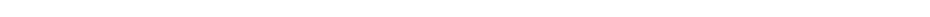<table style="width:66%; text-align:center;">
<tr style="color:white;">
<td style="background:"><strong>2</strong></td>
<td style="background:"><strong>14</strong></td>
<td style="background:"><strong>8</strong></td>
</tr>
</table>
